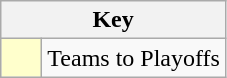<table class="wikitable" style="text-align: center;">
<tr>
<th colspan=2>Key</th>
</tr>
<tr>
<td style="background:#ffffcc; width:20px;"></td>
<td align=left>Teams to Playoffs</td>
</tr>
</table>
